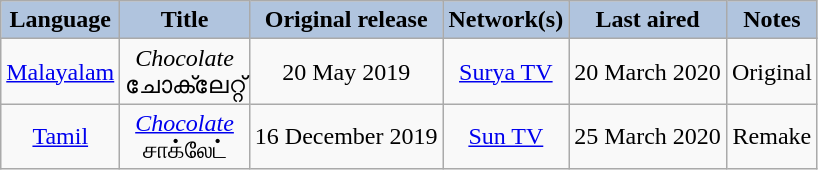<table class="wikitable sortable" style="text-align:center;">
<tr>
<th style="background:LightSteelBlue;">Language</th>
<th style="background:LightSteelBlue;">Title</th>
<th style="background:LightSteelBlue;">Original release</th>
<th style="background:LightSteelBlue;">Network(s)</th>
<th style="background:LightSteelBlue;">Last aired</th>
<th style="background:LightSteelBlue;">Notes</th>
</tr>
<tr>
<td><a href='#'>Malayalam</a></td>
<td><em>Chocolate</em> <br> ചോക്ലേറ്റ്</td>
<td>20 May 2019</td>
<td><a href='#'>Surya TV</a></td>
<td>20 March 2020</td>
<td>Original</td>
</tr>
<tr>
<td><a href='#'>Tamil</a></td>
<td><em><a href='#'>Chocolate</a></em> <br> சாக்லேட்</td>
<td>16 December 2019</td>
<td><a href='#'>Sun TV</a></td>
<td>25 March 2020</td>
<td>Remake</td>
</tr>
</table>
